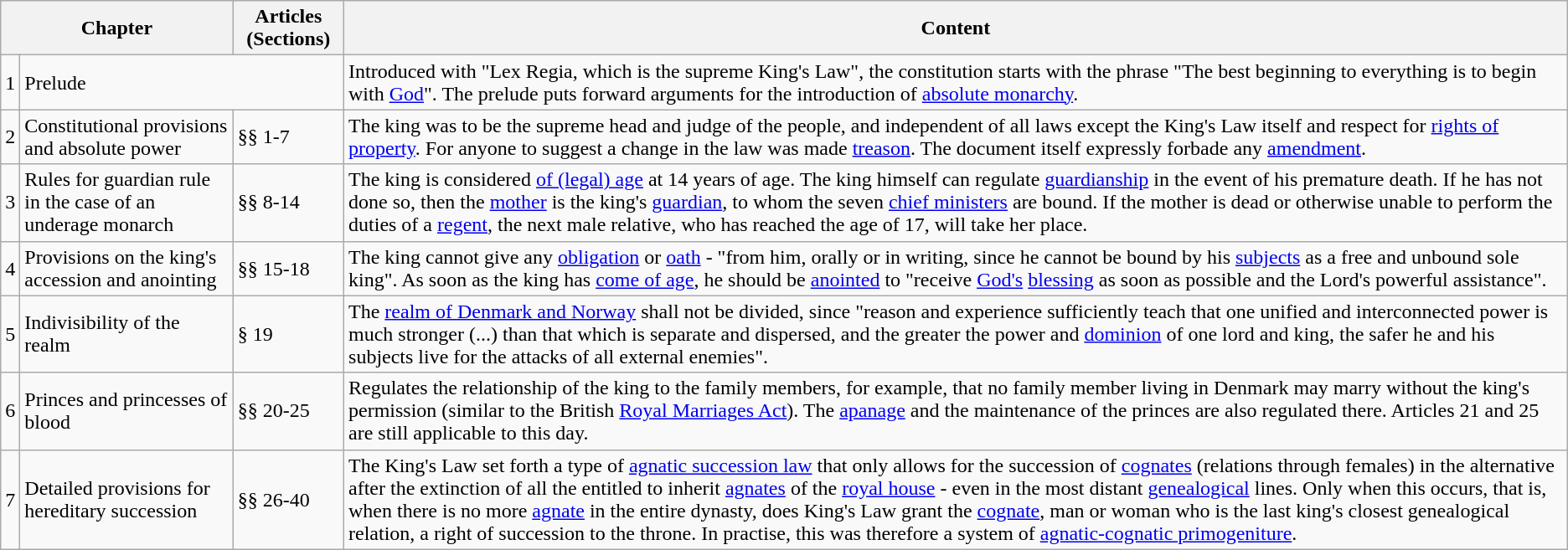<table class="wikitable">
<tr>
<th colspan="2">Chapter</th>
<th>Articles (Sections)</th>
<th>Content</th>
</tr>
<tr>
<td>1</td>
<td colspan="2">Prelude</td>
<td>Introduced with "Lex Regia, which is the supreme King's Law", the constitution starts with the phrase "The best beginning to everything is to begin with <a href='#'>God</a>". The prelude puts forward arguments for the introduction of <a href='#'>absolute monarchy</a>.</td>
</tr>
<tr>
<td>2</td>
<td>Constitutional provisions and absolute power</td>
<td>§§ 1-7</td>
<td>The king was to be the supreme head and judge of the people, and independent of all laws except the King's Law itself and respect for <a href='#'>rights of property</a>. For anyone to suggest a change in the law was made <a href='#'>treason</a>. The document itself expressly forbade any <a href='#'>amendment</a>.</td>
</tr>
<tr>
<td>3</td>
<td>Rules for guardian rule in the case of an underage monarch</td>
<td>§§ 8-14</td>
<td>The king is considered <a href='#'>of (legal) age</a> at 14 years of age. The king himself can regulate <a href='#'>guardianship</a> in the event of his premature death. If he has not done so, then the <a href='#'>mother</a> is the king's <a href='#'>guardian</a>, to whom the seven <a href='#'>chief ministers</a> are bound. If the mother is dead or otherwise unable to perform the duties of a <a href='#'>regent</a>, the next male relative, who has reached the age of 17, will take her place.</td>
</tr>
<tr>
<td>4</td>
<td>Provisions on the king's accession and anointing</td>
<td>§§ 15-18</td>
<td>The king cannot give any <a href='#'>obligation</a> or <a href='#'>oath</a> - "from him, orally or in writing, since he cannot be bound by his <a href='#'>subjects</a> as a free and unbound sole king". As soon as the king has <a href='#'>come of age</a>, he should be <a href='#'> anointed</a> to "receive <a href='#'>God's</a> <a href='#'>blessing</a> as soon as possible and the Lord's powerful assistance".</td>
</tr>
<tr>
<td>5</td>
<td>Indivisibility of the realm</td>
<td>§ 19</td>
<td>The <a href='#'>realm of Denmark and Norway</a> shall not be divided, since "reason and experience sufficiently teach that one unified and interconnected power is much stronger (...) than that which is separate and dispersed, and the greater the power and <a href='#'>dominion</a> of one lord and king, the safer he and his subjects live for the attacks of all external enemies".</td>
</tr>
<tr>
<td>6</td>
<td>Princes and princesses of blood</td>
<td>§§ 20-25</td>
<td>Regulates the relationship of the king to the family members, for example, that no family member living in Denmark may marry without the king's permission (similar to the British <a href='#'>Royal Marriages Act</a>). The <a href='#'>apanage</a> and the maintenance of the princes are also regulated there. Articles 21 and 25 are still applicable to this day.</td>
</tr>
<tr>
<td>7</td>
<td>Detailed provisions for hereditary succession</td>
<td>§§ 26-40</td>
<td>The King's Law set forth a type of <a href='#'>agnatic succession law</a> that only allows for the succession of <a href='#'>cognates</a> (relations through females) in the alternative after the extinction of all the entitled to inherit <a href='#'>agnates</a> of the <a href='#'>royal house</a> - even in the most distant <a href='#'>genealogical</a> lines. Only when this occurs, that is, when there is no more <a href='#'>agnate</a> in the entire dynasty, does King's Law grant the <a href='#'>cognate</a>, man or woman who is the last king's closest genealogical relation, a right of succession to the throne. In practise, this was therefore a system of <a href='#'>agnatic-cognatic primogeniture</a>.</td>
</tr>
</table>
